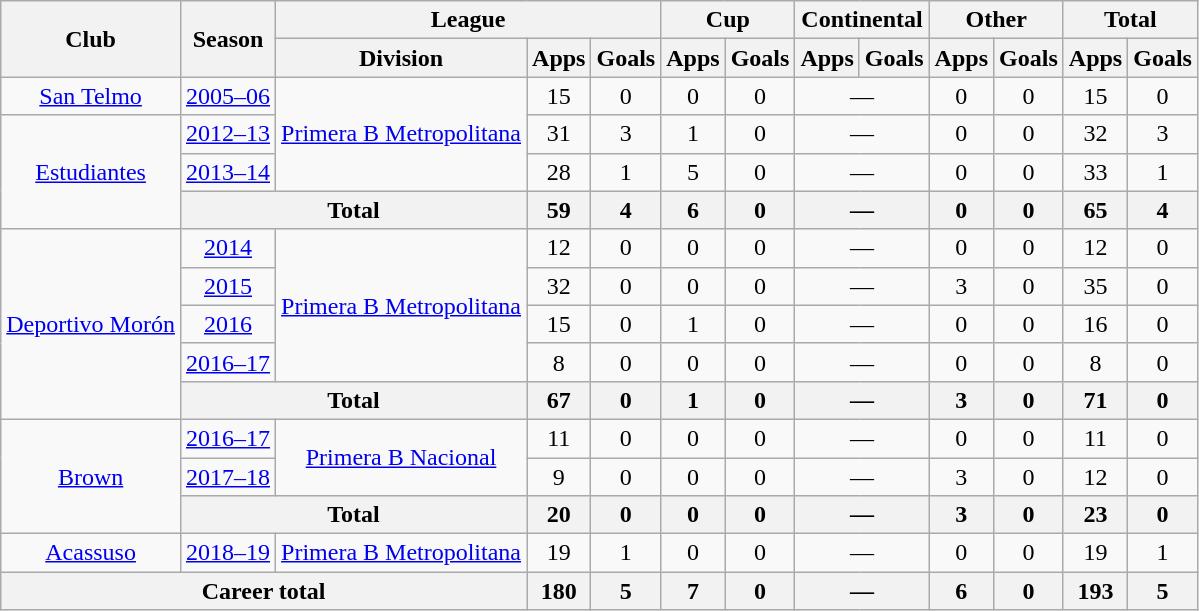<table class="wikitable" style="text-align:center">
<tr>
<th rowspan="2">Club</th>
<th rowspan="2">Season</th>
<th colspan="3">League</th>
<th colspan="2">Cup</th>
<th colspan="2">Continental</th>
<th colspan="2">Other</th>
<th colspan="2">Total</th>
</tr>
<tr>
<th>Division</th>
<th>Apps</th>
<th>Goals</th>
<th>Apps</th>
<th>Goals</th>
<th>Apps</th>
<th>Goals</th>
<th>Apps</th>
<th>Goals</th>
<th>Apps</th>
<th>Goals</th>
</tr>
<tr>
<td rowspan="1"><a href='#'>San Telmo</a></td>
<td><a href='#'>2005–06</a></td>
<td rowspan="3"><a href='#'>Primera B Metropolitana</a></td>
<td>15</td>
<td>0</td>
<td>0</td>
<td>0</td>
<td colspan="2">—</td>
<td>0</td>
<td>0</td>
<td>15</td>
<td>0</td>
</tr>
<tr>
<td rowspan="3"><a href='#'>Estudiantes</a></td>
<td><a href='#'>2012–13</a></td>
<td>31</td>
<td>3</td>
<td>1</td>
<td>0</td>
<td colspan="2">—</td>
<td>0</td>
<td>0</td>
<td>32</td>
<td>3</td>
</tr>
<tr>
<td><a href='#'>2013–14</a></td>
<td>28</td>
<td>1</td>
<td>5</td>
<td>0</td>
<td colspan="2">—</td>
<td>0</td>
<td>0</td>
<td>33</td>
<td>1</td>
</tr>
<tr>
<th colspan="2">Total</th>
<th>59</th>
<th>4</th>
<th>6</th>
<th>0</th>
<th colspan="2">—</th>
<th>0</th>
<th>0</th>
<th>65</th>
<th>4</th>
</tr>
<tr>
<td rowspan="5"><a href='#'>Deportivo Morón</a></td>
<td><a href='#'>2014</a></td>
<td rowspan="4"><a href='#'>Primera B Metropolitana</a></td>
<td>12</td>
<td>0</td>
<td>0</td>
<td>0</td>
<td colspan="2">—</td>
<td>0</td>
<td>0</td>
<td>12</td>
<td>0</td>
</tr>
<tr>
<td><a href='#'>2015</a></td>
<td>32</td>
<td>0</td>
<td>0</td>
<td>0</td>
<td colspan="2">—</td>
<td>3</td>
<td>0</td>
<td>35</td>
<td>0</td>
</tr>
<tr>
<td><a href='#'>2016</a></td>
<td>15</td>
<td>0</td>
<td>1</td>
<td>0</td>
<td colspan="2">—</td>
<td>0</td>
<td>0</td>
<td>16</td>
<td>0</td>
</tr>
<tr>
<td><a href='#'>2016–17</a></td>
<td>8</td>
<td>0</td>
<td>0</td>
<td>0</td>
<td colspan="2">—</td>
<td>0</td>
<td>0</td>
<td>8</td>
<td>0</td>
</tr>
<tr>
<th colspan="2">Total</th>
<th>67</th>
<th>0</th>
<th>1</th>
<th>0</th>
<th colspan="2">—</th>
<th>3</th>
<th>0</th>
<th>71</th>
<th>0</th>
</tr>
<tr>
<td rowspan="3"><a href='#'>Brown</a></td>
<td><a href='#'>2016–17</a></td>
<td rowspan="2"><a href='#'>Primera B Nacional</a></td>
<td>11</td>
<td>0</td>
<td>0</td>
<td>0</td>
<td colspan="2">—</td>
<td>0</td>
<td>0</td>
<td>11</td>
<td>0</td>
</tr>
<tr>
<td><a href='#'>2017–18</a></td>
<td>9</td>
<td>0</td>
<td>0</td>
<td>0</td>
<td colspan="2">—</td>
<td>3</td>
<td>0</td>
<td>12</td>
<td>0</td>
</tr>
<tr>
<th colspan="2">Total</th>
<th>20</th>
<th>0</th>
<th>0</th>
<th>0</th>
<th colspan="2">—</th>
<th>3</th>
<th>0</th>
<th>23</th>
<th>0</th>
</tr>
<tr>
<td rowspan="1"><a href='#'>Acassuso</a></td>
<td><a href='#'>2018–19</a></td>
<td rowspan="1"><a href='#'>Primera B Metropolitana</a></td>
<td>19</td>
<td>1</td>
<td>0</td>
<td>0</td>
<td colspan="2">—</td>
<td>0</td>
<td>0</td>
<td>19</td>
<td>1</td>
</tr>
<tr>
<th colspan="3">Career total</th>
<th>180</th>
<th>5</th>
<th>7</th>
<th>0</th>
<th colspan="2">—</th>
<th>6</th>
<th>0</th>
<th>193</th>
<th>5</th>
</tr>
</table>
